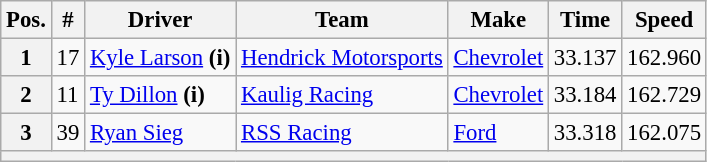<table class="wikitable" style="font-size:95%">
<tr>
<th>Pos.</th>
<th>#</th>
<th>Driver</th>
<th>Team</th>
<th>Make</th>
<th>Time</th>
<th>Speed</th>
</tr>
<tr>
<th>1</th>
<td>17</td>
<td><a href='#'>Kyle Larson</a> <strong>(i)</strong></td>
<td><a href='#'>Hendrick Motorsports</a></td>
<td><a href='#'>Chevrolet</a></td>
<td>33.137</td>
<td>162.960</td>
</tr>
<tr>
<th>2</th>
<td>11</td>
<td><a href='#'>Ty Dillon</a> <strong>(i)</strong></td>
<td><a href='#'>Kaulig Racing</a></td>
<td><a href='#'>Chevrolet</a></td>
<td>33.184</td>
<td>162.729</td>
</tr>
<tr>
<th>3</th>
<td>39</td>
<td><a href='#'>Ryan Sieg</a></td>
<td><a href='#'>RSS Racing</a></td>
<td><a href='#'>Ford</a></td>
<td>33.318</td>
<td>162.075</td>
</tr>
<tr>
<th colspan="7"></th>
</tr>
</table>
